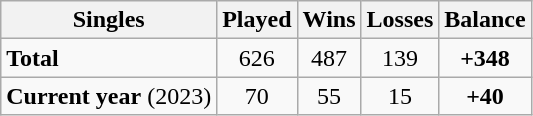<table class="wikitable" style="text-align:center">
<tr>
<th>Singles</th>
<th>Played</th>
<th>Wins</th>
<th>Losses</th>
<th>Balance</th>
</tr>
<tr>
<td align=left><strong>Total</strong></td>
<td>626</td>
<td>487</td>
<td>139</td>
<td><strong>+348</strong></td>
</tr>
<tr>
<td align=left><strong>Current year</strong> (2023)</td>
<td>70</td>
<td>55</td>
<td>15</td>
<td><strong>+40</strong></td>
</tr>
</table>
